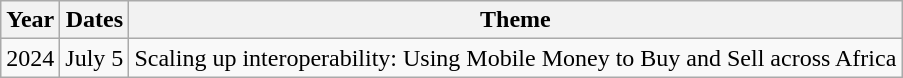<table class="wikitable">
<tr>
<th>Year</th>
<th>Dates</th>
<th>Theme</th>
</tr>
<tr>
<td>2024</td>
<td>July 5</td>
<td>Scaling up interoperability: Using Mobile Money to Buy and Sell across Africa </td>
</tr>
</table>
